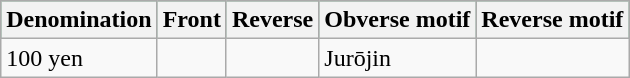<table class="wikitable">
<tr style="background:#2E8B57;">
<th>Denomination</th>
<th>Front</th>
<th>Reverse</th>
<th>Obverse motif</th>
<th>Reverse motif</th>
</tr>
<tr>
<td>100 yen</td>
<td></td>
<td></td>
<td>Jurōjin</td>
<td></td>
</tr>
</table>
